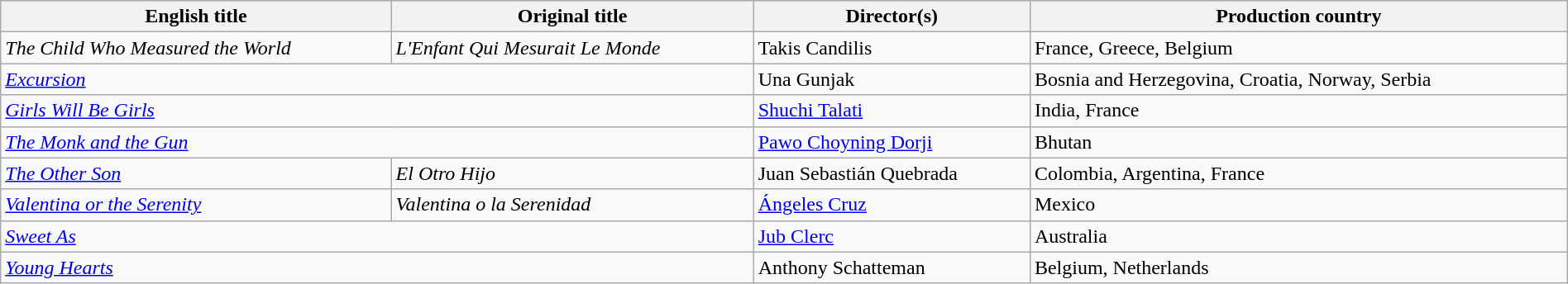<table class="wikitable" style="width:100%; margin-bottom:4px">
<tr>
<th>English title</th>
<th>Original title</th>
<th>Director(s)</th>
<th>Production country</th>
</tr>
<tr>
<td><em>The Child Who Measured the World</em></td>
<td><em>L'Enfant Qui Mesurait Le Monde</em></td>
<td>Takis Candilis</td>
<td>France, Greece, Belgium</td>
</tr>
<tr>
<td colspan="2"><em><a href='#'>Excursion</a></em></td>
<td>Una Gunjak</td>
<td>Bosnia and Herzegovina, Croatia, Norway, Serbia</td>
</tr>
<tr>
<td colspan="2"><em><a href='#'>Girls Will Be Girls</a></em></td>
<td><a href='#'>Shuchi Talati</a></td>
<td>India, France</td>
</tr>
<tr>
<td colspan="2"><em><a href='#'>The Monk and the Gun</a></em></td>
<td><a href='#'>Pawo Choyning Dorji</a></td>
<td>Bhutan</td>
</tr>
<tr>
<td><em><a href='#'>The Other Son</a></em></td>
<td><em>El Otro Hijo</em></td>
<td>Juan Sebastián Quebrada</td>
<td>Colombia, Argentina, France</td>
</tr>
<tr>
<td><em><a href='#'>Valentina or the Serenity</a></em></td>
<td><em>Valentina o la Serenidad</em></td>
<td><a href='#'>Ángeles Cruz</a></td>
<td>Mexico</td>
</tr>
<tr>
<td colspan="2"><em><a href='#'>Sweet As</a></em></td>
<td><a href='#'>Jub Clerc</a></td>
<td>Australia</td>
</tr>
<tr>
<td colspan="2"><em><a href='#'>Young Hearts</a></em></td>
<td>Anthony Schatteman</td>
<td>Belgium, Netherlands</td>
</tr>
</table>
